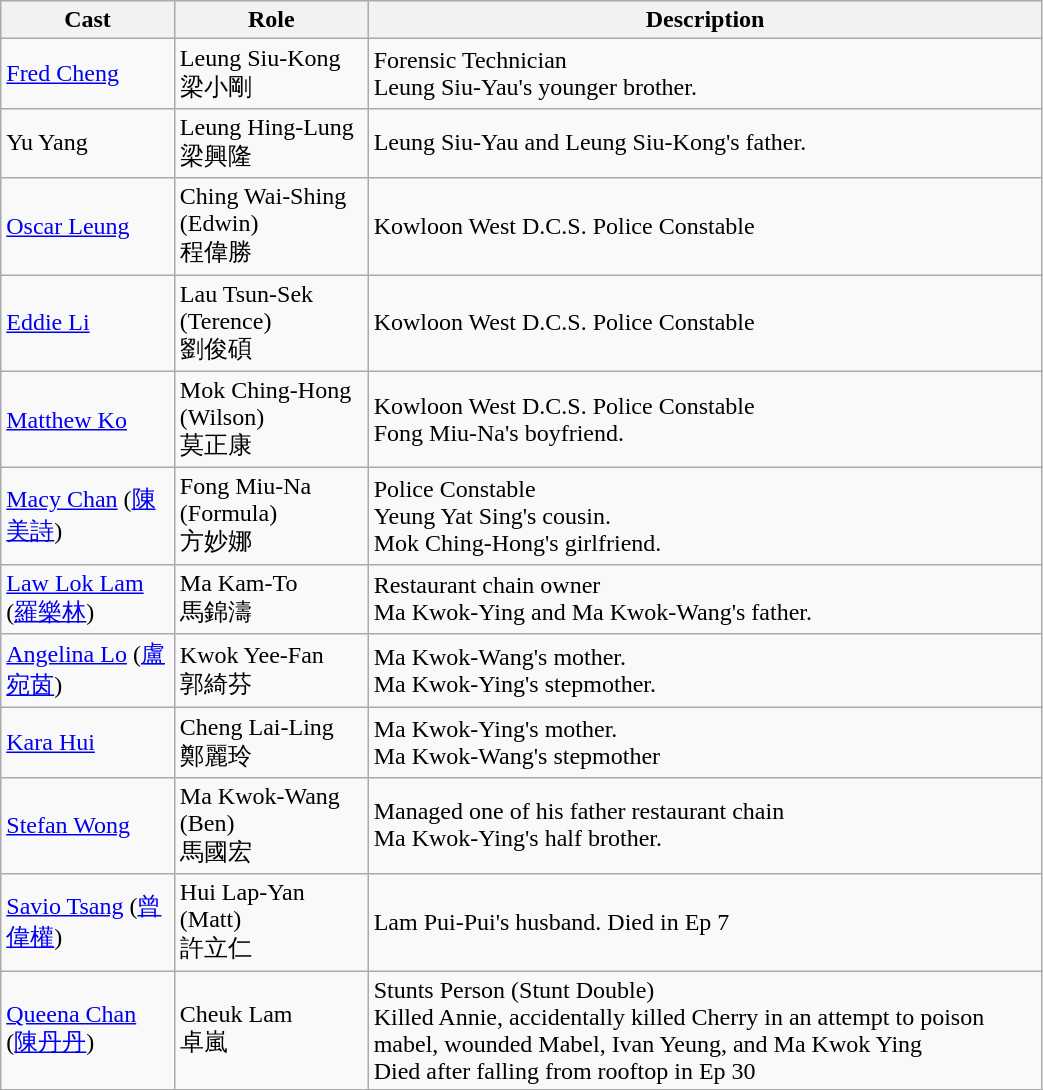<table class="wikitable" width="55%">
<tr>
<th>Cast</th>
<th>Role</th>
<th>Description</th>
</tr>
<tr>
<td><a href='#'>Fred Cheng</a></td>
<td>Leung Siu-Kong <br> 梁小剛</td>
<td>Forensic Technician <br> Leung Siu-Yau's younger brother.</td>
</tr>
<tr>
<td>Yu Yang</td>
<td>Leung Hing-Lung <br> 梁興隆</td>
<td>Leung Siu-Yau and Leung Siu-Kong's father.</td>
</tr>
<tr>
<td><a href='#'>Oscar Leung</a></td>
<td>Ching Wai-Shing (Edwin) <br> 程偉勝</td>
<td>Kowloon West D.C.S. Police Constable</td>
</tr>
<tr>
<td><a href='#'>Eddie Li</a></td>
<td>Lau Tsun-Sek (Terence) <br> 劉俊碩</td>
<td>Kowloon West D.C.S. Police Constable</td>
</tr>
<tr>
<td><a href='#'>Matthew Ko</a></td>
<td>Mok Ching-Hong (Wilson) <br> 莫正康</td>
<td>Kowloon West D.C.S. Police Constable <br> Fong Miu-Na's boyfriend.</td>
</tr>
<tr>
<td><a href='#'>Macy Chan</a> (<a href='#'>陳美詩</a>)</td>
<td>Fong Miu-Na (Formula) <br> 方妙娜</td>
<td>Police Constable <br> Yeung Yat Sing's cousin. <br> Mok Ching-Hong's girlfriend.</td>
</tr>
<tr>
<td><a href='#'>Law Lok Lam</a> (<a href='#'>羅樂林</a>)</td>
<td>Ma Kam-To <br> 馬錦濤</td>
<td>Restaurant chain owner <br> Ma Kwok-Ying and Ma Kwok-Wang's father.</td>
</tr>
<tr>
<td><a href='#'>Angelina Lo</a> (<a href='#'>盧宛茵</a>)</td>
<td>Kwok Yee-Fan <br> 郭綺芬</td>
<td>Ma Kwok-Wang's mother. <br> Ma Kwok-Ying's stepmother.</td>
</tr>
<tr>
<td><a href='#'>Kara Hui</a></td>
<td>Cheng Lai-Ling <br> 鄭麗玲</td>
<td>Ma Kwok-Ying's mother. <br> Ma Kwok-Wang's stepmother</td>
</tr>
<tr>
<td><a href='#'>Stefan Wong</a></td>
<td>Ma Kwok-Wang (Ben) <br> 馬國宏</td>
<td>Managed one of his father restaurant chain <br> Ma Kwok-Ying's  half brother.</td>
</tr>
<tr>
<td><a href='#'>Savio Tsang</a> (<a href='#'>曾偉權</a>)</td>
<td>Hui Lap-Yan (Matt) <br> 許立仁</td>
<td>Lam Pui-Pui's husband. Died in Ep 7</td>
</tr>
<tr>
<td><a href='#'>Queena Chan</a> (<a href='#'>陳丹丹</a>)</td>
<td>Cheuk Lam <br> 卓嵐</td>
<td>Stunts Person (Stunt Double)<br> Killed Annie, accidentally killed Cherry in an attempt to poison mabel, wounded Mabel, Ivan Yeung, and Ma Kwok Ying <br> Died after falling from rooftop in Ep 30</td>
</tr>
</table>
